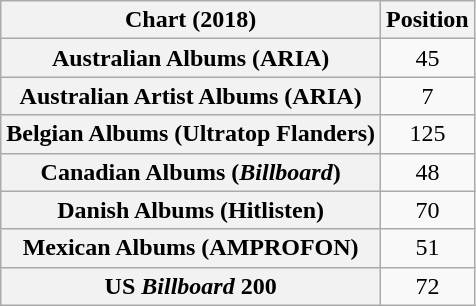<table class="wikitable sortable plainrowheaders" style="text-align:center">
<tr>
<th scope="col">Chart (2018)</th>
<th scope="col">Position</th>
</tr>
<tr>
<th scope="row">Australian Albums (ARIA)</th>
<td>45</td>
</tr>
<tr>
<th scope="row">Australian Artist Albums (ARIA)</th>
<td>7</td>
</tr>
<tr>
<th scope="row">Belgian Albums (Ultratop Flanders)</th>
<td>125</td>
</tr>
<tr>
<th scope="row">Canadian Albums (<em>Billboard</em>)</th>
<td>48</td>
</tr>
<tr>
<th scope="row">Danish Albums (Hitlisten)</th>
<td>70</td>
</tr>
<tr>
<th scope="row">Mexican Albums (AMPROFON)</th>
<td>51</td>
</tr>
<tr>
<th scope="row">US <em>Billboard</em> 200</th>
<td>72</td>
</tr>
</table>
